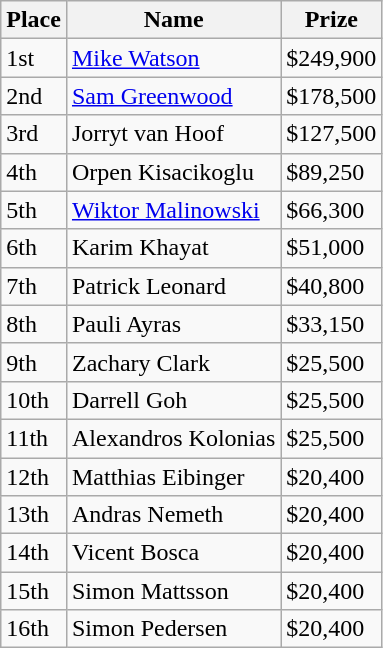<table class="wikitable">
<tr>
<th>Place</th>
<th>Name</th>
<th>Prize</th>
</tr>
<tr>
<td>1st</td>
<td> <a href='#'>Mike Watson</a></td>
<td>$249,900</td>
</tr>
<tr>
<td>2nd</td>
<td> <a href='#'>Sam Greenwood</a></td>
<td>$178,500</td>
</tr>
<tr>
<td>3rd</td>
<td> Jorryt van Hoof</td>
<td>$127,500</td>
</tr>
<tr>
<td>4th</td>
<td> Orpen Kisacikoglu</td>
<td>$89,250</td>
</tr>
<tr>
<td>5th</td>
<td> <a href='#'>Wiktor Malinowski</a></td>
<td>$66,300</td>
</tr>
<tr>
<td>6th</td>
<td> Karim Khayat</td>
<td>$51,000</td>
</tr>
<tr>
<td>7th</td>
<td> Patrick Leonard</td>
<td>$40,800</td>
</tr>
<tr>
<td>8th</td>
<td> Pauli Ayras</td>
<td>$33,150</td>
</tr>
<tr>
<td>9th</td>
<td> Zachary Clark</td>
<td>$25,500</td>
</tr>
<tr>
<td>10th</td>
<td> Darrell Goh</td>
<td>$25,500</td>
</tr>
<tr>
<td>11th</td>
<td> Alexandros Kolonias</td>
<td>$25,500</td>
</tr>
<tr>
<td>12th</td>
<td> Matthias Eibinger</td>
<td>$20,400</td>
</tr>
<tr>
<td>13th</td>
<td> Andras Nemeth</td>
<td>$20,400</td>
</tr>
<tr>
<td>14th</td>
<td> Vicent Bosca</td>
<td>$20,400</td>
</tr>
<tr>
<td>15th</td>
<td> Simon Mattsson</td>
<td>$20,400</td>
</tr>
<tr>
<td>16th</td>
<td> Simon Pedersen</td>
<td>$20,400</td>
</tr>
</table>
